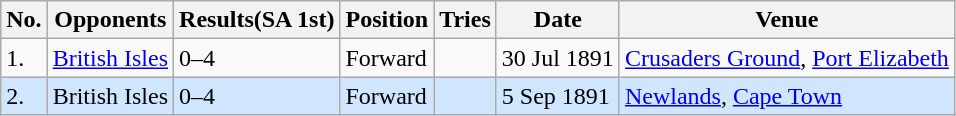<table class="wikitable">
<tr>
<th>No.</th>
<th>Opponents</th>
<th>Results(SA 1st)</th>
<th>Position</th>
<th>Tries</th>
<th>Date</th>
<th>Venue</th>
</tr>
<tr>
<td>1.</td>
<td> <a href='#'>British Isles</a></td>
<td>0–4</td>
<td>Forward</td>
<td></td>
<td>30 Jul 1891</td>
<td><a href='#'>Crusaders Ground</a>, <a href='#'>Port Elizabeth</a></td>
</tr>
<tr style="background: #D0E6FF;">
<td>2.</td>
<td> British Isles</td>
<td>0–4</td>
<td>Forward</td>
<td></td>
<td>5 Sep 1891</td>
<td><a href='#'>Newlands</a>, <a href='#'>Cape Town</a></td>
</tr>
</table>
